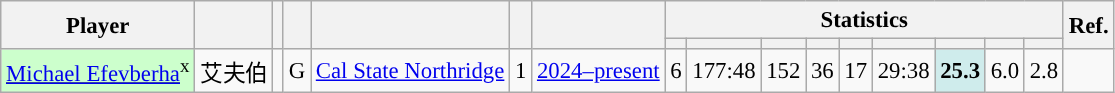<table class="wikitable sortable" style="font-size:95%; text-align:right;">
<tr>
<th rowspan="2">Player</th>
<th rowspan="2"></th>
<th rowspan="2"></th>
<th rowspan="2"></th>
<th rowspan="2"></th>
<th rowspan="2"></th>
<th rowspan="2"></th>
<th colspan="9">Statistics</th>
<th rowspan="2">Ref.</th>
</tr>
<tr>
<th></th>
<th></th>
<th></th>
<th></th>
<th></th>
<th></th>
<th></th>
<th></th>
<th></th>
</tr>
<tr>
<td align="left" bgcolor="#CCFFCC"><u><a href='#'>Michael Efevberha</a></u><sup>x</sup></td>
<td align="left">艾夫伯</td>
<td align="center"></td>
<td align="center">G</td>
<td align="left"><a href='#'>Cal State Northridge</a></td>
<td align="center">1</td>
<td align="center"><a href='#'>2024–present</a></td>
<td>6</td>
<td>177:48</td>
<td>152</td>
<td>36</td>
<td>17</td>
<td>29:38</td>
<td bgcolor="#CFECEC"><strong>25.3</strong></td>
<td>6.0</td>
<td>2.8</td>
<td align="center"></td>
</tr>
</table>
